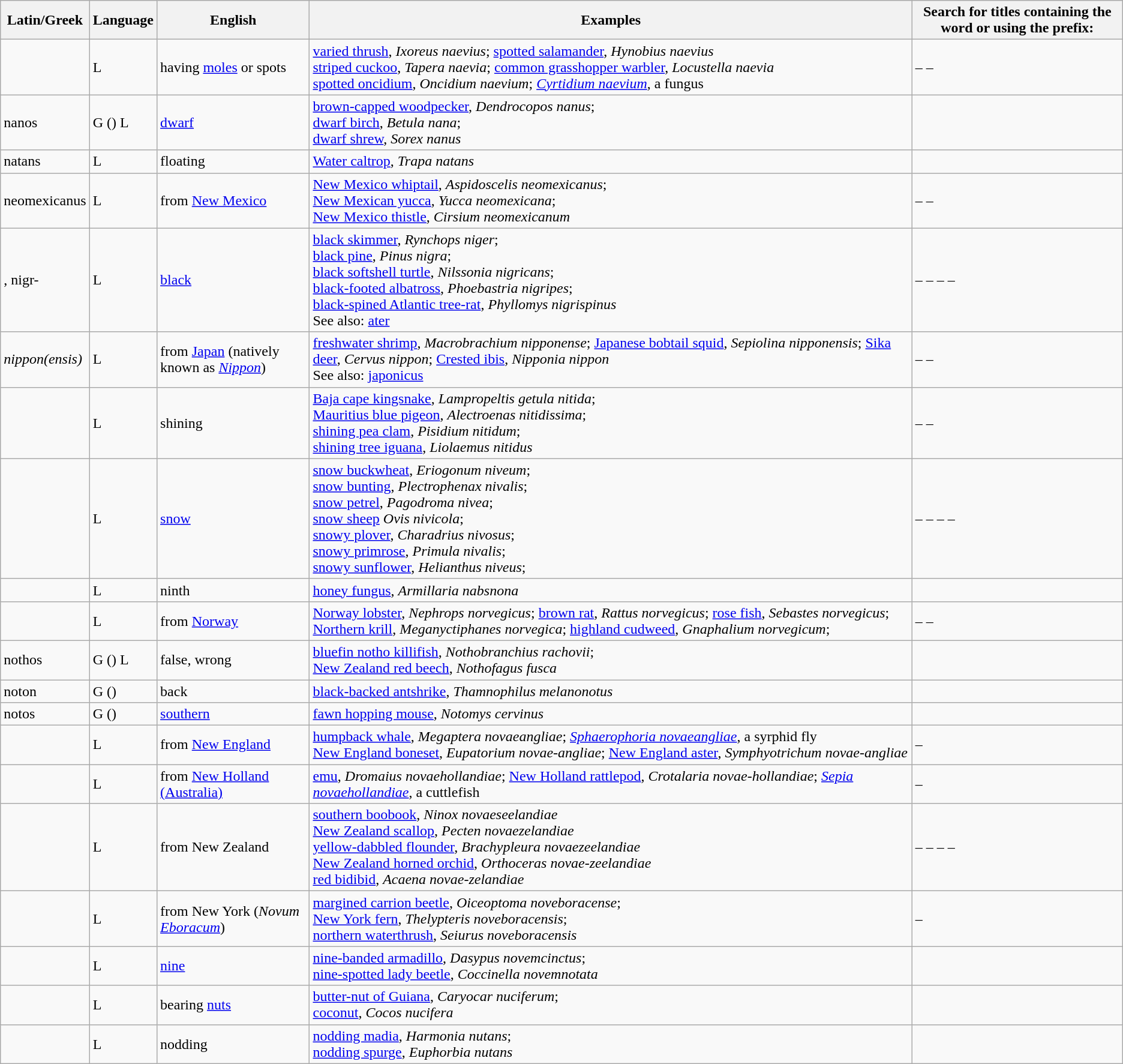<table class="wikitable">
<tr>
<th>Latin/Greek</th>
<th>Language</th>
<th>English</th>
<th>Examples</th>
<th>Search for titles containing the word or using the prefix:</th>
</tr>
<tr>
<td></td>
<td>L</td>
<td>having <a href='#'>moles</a> or spots</td>
<td><a href='#'>varied thrush</a>, <em>Ixoreus naevius</em>; <a href='#'>spotted salamander</a>, <em>Hynobius naevius</em><br><a href='#'>striped cuckoo</a>, <em>Tapera naevia</em>; <a href='#'>common grasshopper warbler</a>, <em>Locustella naevia</em><br><a href='#'>spotted oncidium</a>, <em>Oncidium naevium</em>; <em><a href='#'>Cyrtidium naevium</a></em>, a fungus</td>
<td> –  – </td>
</tr>
<tr>
<td>nanos</td>
<td>G  () L </td>
<td><a href='#'>dwarf</a></td>
<td><a href='#'>brown-capped woodpecker</a>, <em>Dendrocopos nanus</em>;<br> <a href='#'>dwarf birch</a>, <em>Betula nana</em>;<br> <a href='#'>dwarf shrew</a>, <em>Sorex nanus</em></td>
<td></td>
</tr>
<tr>
<td>natans</td>
<td>L</td>
<td>floating</td>
<td><a href='#'>Water caltrop</a>, <em>Trapa natans</em></td>
<td></td>
</tr>
<tr>
<td>neomexicanus</td>
<td>L</td>
<td>from <a href='#'>New Mexico</a></td>
<td><a href='#'>New Mexico whiptail</a>, <em>Aspidoscelis neomexicanus</em>;<br><a href='#'>New Mexican yucca</a>, <em>Yucca neomexicana</em>;<br><a href='#'>New Mexico thistle</a>, <em>Cirsium neomexicanum</em></td>
<td> –  – </td>
</tr>
<tr>
<td>, nigr-</td>
<td>L</td>
<td><a href='#'>black</a></td>
<td><a href='#'>black skimmer</a>, <em>Rynchops niger</em>;<br> <a href='#'>black pine</a>, <em>Pinus nigra</em>;<br> <a href='#'>black softshell turtle</a>, <em>Nilssonia nigricans</em>;<br> <a href='#'>black-footed albatross</a>, <em>Phoebastria nigripes</em>;<br> <a href='#'>black-spined Atlantic tree-rat</a>, <em>Phyllomys nigrispinus</em> <br>See also: <a href='#'>ater</a></td>
<td> –  –  –  – </td>
</tr>
<tr id="nipponensis">
<td><em>nippon(ensis)</em></td>
<td>L</td>
<td>from <a href='#'>Japan</a> (natively known as <em><a href='#'>Nippon</a></em>)</td>
<td><a href='#'>freshwater shrimp</a>, <em>Macrobrachium nipponense</em>; <a href='#'>Japanese bobtail squid</a>, <em>Sepiolina nipponensis</em>; <a href='#'>Sika deer</a>, <em>Cervus nippon</em>; <a href='#'>Crested ibis</a>, <em>Nipponia nippon</em> <br>See also: <a href='#'>japonicus</a></td>
<td> –  – </td>
</tr>
<tr>
<td></td>
<td>L </td>
<td>shining</td>
<td><a href='#'>Baja cape kingsnake</a>, <em>Lampropeltis getula nitida</em>;<br> <a href='#'>Mauritius blue pigeon</a>, <em>Alectroenas nitidissima</em>;<br> <a href='#'>shining pea clam</a>, <em>Pisidium nitidum</em>;<br> <a href='#'>shining tree iguana</a>, <em>Liolaemus nitidus</em></td>
<td> –  – </td>
</tr>
<tr>
<td></td>
<td>L</td>
<td><a href='#'>snow</a></td>
<td><a href='#'>snow buckwheat</a>, <em>Eriogonum niveum</em>;<br> <a href='#'>snow bunting</a>, <em>Plectrophenax nivalis</em>;<br> <a href='#'>snow petrel</a>, <em>Pagodroma nivea</em>;<br> <a href='#'>snow sheep</a> <em>Ovis nivicola</em>;<br> <a href='#'>snowy plover</a>, <em>Charadrius nivosus</em>;<br> <a href='#'>snowy primrose</a>, <em>Primula nivalis</em>;<br> <a href='#'>snowy sunflower</a>, <em>Helianthus niveus</em>;</td>
<td> –  –  –  – </td>
</tr>
<tr>
<td></td>
<td>L</td>
<td>ninth</td>
<td><a href='#'>honey fungus</a>, <em>Armillaria nabsnona</em></td>
<td></td>
</tr>
<tr>
<td></td>
<td>L</td>
<td>from <a href='#'>Norway</a></td>
<td><a href='#'>Norway lobster</a>, <em>Nephrops norvegicus</em>; <a href='#'>brown rat</a>, <em>Rattus norvegicus</em>; <a href='#'>rose fish</a>, <em>Sebastes norvegicus</em>; <a href='#'>Northern krill</a>, <em>Meganyctiphanes norvegica</em>; <a href='#'>highland cudweed</a>, <em>Gnaphalium norvegicum</em>;</td>
<td> –  – </td>
</tr>
<tr>
<td>nothos</td>
<td>G  () L </td>
<td>false, wrong</td>
<td><a href='#'>bluefin notho killifish</a>, <em>Nothobranchius rachovii</em>;<br> <a href='#'>New Zealand red beech</a>, <em>Nothofagus fusca</em></td>
<td></td>
</tr>
<tr>
<td>noton</td>
<td>G  ()</td>
<td>back</td>
<td><a href='#'>black-backed antshrike</a>, <em>Thamnophilus melanonotus</em></td>
<td></td>
</tr>
<tr>
<td>notos</td>
<td>G  ()</td>
<td><a href='#'>southern</a></td>
<td><a href='#'>fawn hopping mouse</a>, <em>Notomys cervinus</em></td>
<td></td>
</tr>
<tr>
<td></td>
<td>L</td>
<td>from <a href='#'>New England</a></td>
<td><a href='#'>humpback whale</a>, <em>Megaptera novaeangliae</em>; <em><a href='#'>Sphaerophoria novaeangliae</a></em>, a syrphid fly<br><a href='#'>New England boneset</a>, <em>Eupatorium novae-angliae</em>; <a href='#'>New England aster</a>, <em>Symphyotrichum novae-angliae</em></td>
<td> – </td>
</tr>
<tr>
<td></td>
<td>L</td>
<td>from <a href='#'>New Holland (Australia)</a></td>
<td><a href='#'>emu</a>, <em>Dromaius novaehollandiae</em>; <a href='#'>New Holland rattlepod</a>, <em>Crotalaria novae-hollandiae</em>; <em><a href='#'>Sepia novaehollandiae</a></em>, a cuttlefish</td>
<td> – </td>
</tr>
<tr>
<td></td>
<td>L</td>
<td>from New Zealand</td>
<td><a href='#'>southern boobook</a>, <em>Ninox novaeseelandiae</em><br><a href='#'>New Zealand scallop</a>, <em>Pecten novaezelandiae</em><br><a href='#'>yellow-dabbled flounder</a>, <em>Brachypleura novaezeelandiae</em><br><a href='#'>New Zealand horned orchid</a>, <em>Orthoceras novae-zeelandiae</em><br><a href='#'>red bidibid</a>, <em>Acaena novae-zelandiae</em></td>
<td> –  –  –  – </td>
</tr>
<tr>
<td></td>
<td>L</td>
<td>from New York (<em>Novum <a href='#'>Eboracum</a></em>)</td>
<td><a href='#'>margined carrion beetle</a>, <em>Oiceoptoma noveboracense</em>;<br> <a href='#'>New York fern</a>, <em>Thelypteris noveboracensis</em>;<br> <a href='#'>northern waterthrush</a>, <em>Seiurus noveboracensis</em></td>
<td> – </td>
</tr>
<tr>
<td></td>
<td>L</td>
<td><a href='#'>nine</a></td>
<td><a href='#'>nine-banded armadillo</a>, <em>Dasypus novemcinctus</em>;<br> <a href='#'>nine-spotted lady beetle</a>, <em>Coccinella novemnotata</em></td>
<td></td>
</tr>
<tr>
<td></td>
<td>L</td>
<td>bearing <a href='#'>nuts</a></td>
<td><a href='#'>butter-nut of Guiana</a>, <em>Caryocar nuciferum</em>;<br> <a href='#'>coconut</a>, <em>Cocos nucifera</em></td>
<td></td>
</tr>
<tr>
<td></td>
<td>L</td>
<td>nodding</td>
<td><a href='#'>nodding madia</a>, <em>Harmonia nutans</em>;<br> <a href='#'>nodding spurge</a>, <em>Euphorbia nutans</em></td>
<td></td>
</tr>
</table>
